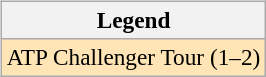<table>
<tr valign=top>
<td><br><table class="wikitable" style=font-size:97%>
<tr>
<th>Legend</th>
</tr>
<tr style="background:moccasin;">
<td>ATP Challenger Tour (1–2)</td>
</tr>
</table>
</td>
<td></td>
</tr>
</table>
